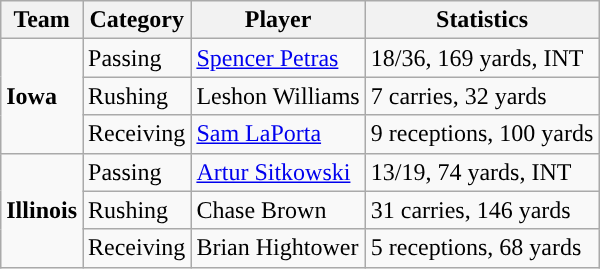<table class="wikitable" style="float: left;">
<tr>
<th>Team</th>
<th>Category</th>
<th>Player</th>
<th>Statistics</th>
</tr>
<tr>
<td rowspan=3><strong>Iowa</strong></td>
<td>Passing</td>
<td><a href='#'>Spencer Petras</a></td>
<td>18/36, 169 yards, INT</td>
</tr>
<tr>
<td>Rushing</td>
<td>Leshon Williams</td>
<td>7 carries, 32 yards</td>
</tr>
<tr>
<td>Receiving</td>
<td><a href='#'>Sam LaPorta</a></td>
<td>9 receptions, 100 yards</td>
</tr>
<tr>
<td rowspan=3><strong>Illinois</strong></td>
<td>Passing</td>
<td><a href='#'>Artur Sitkowski</a></td>
<td>13/19, 74 yards, INT</td>
</tr>
<tr>
<td>Rushing</td>
<td>Chase Brown</td>
<td>31 carries, 146 yards</td>
</tr>
<tr>
<td>Receiving</td>
<td>Brian Hightower</td>
<td>5 receptions, 68 yards</td>
</tr>
</table>
